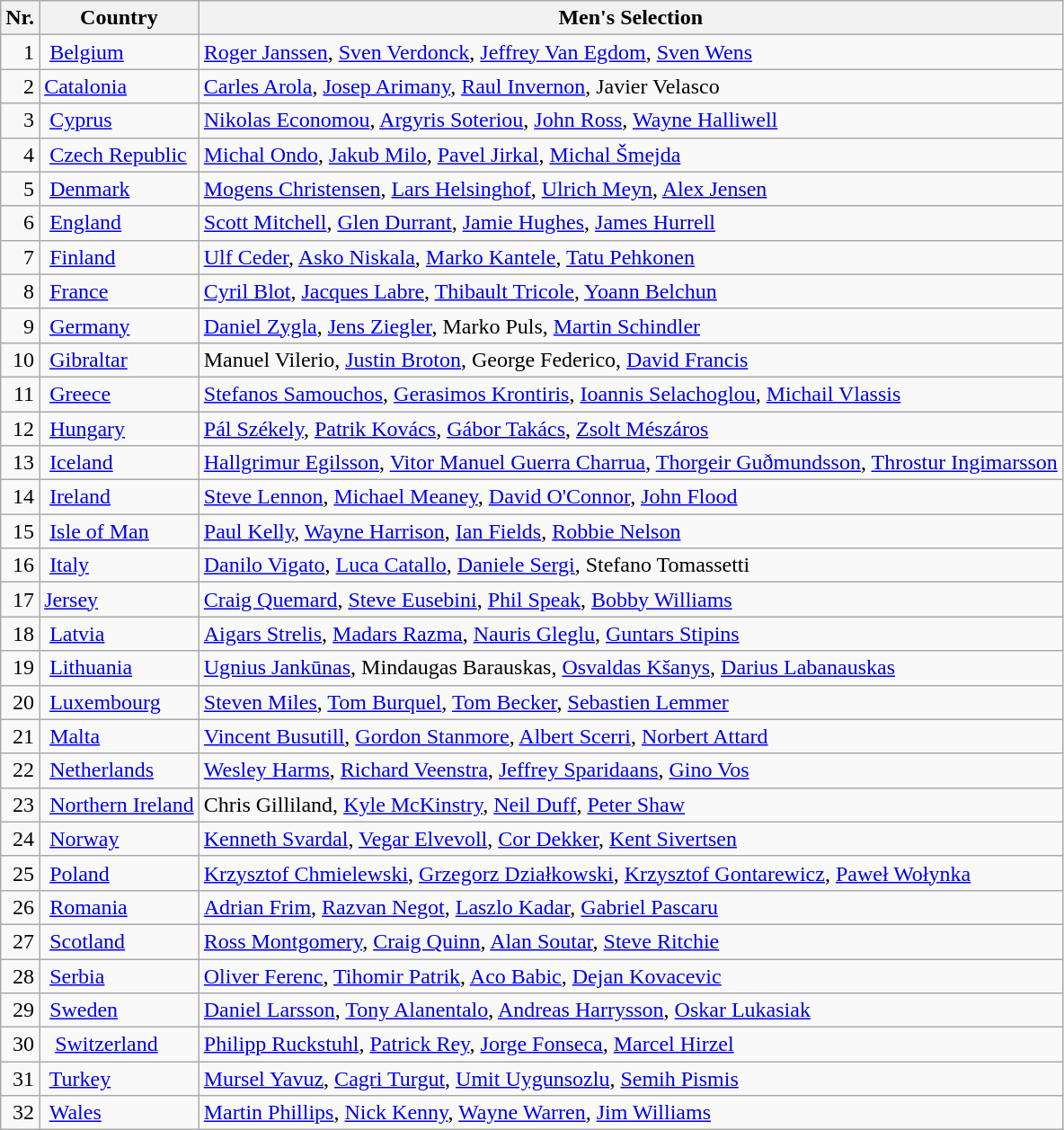<table class="wikitable">
<tr>
<th>Nr.</th>
<th>Country</th>
<th>Men's Selection</th>
</tr>
<tr>
<td align=right>1</td>
<td> <a href='#'>Belgium</a></td>
<td><a href='#'>Roger Janssen</a>, <a href='#'>Sven Verdonck</a>, <a href='#'>Jeffrey Van Egdom</a>, <a href='#'>Sven Wens</a></td>
</tr>
<tr>
<td align=right>2</td>
<td> <a href='#'>Catalonia</a></td>
<td><a href='#'>Carles Arola</a>, <a href='#'>Josep Arimany</a>, <a href='#'>Raul Invernon</a>, Javier Velasco</td>
</tr>
<tr>
<td align=right>3</td>
<td> <a href='#'>Cyprus</a></td>
<td><a href='#'>Nikolas Economou</a>, <a href='#'>Argyris Soteriou</a>, <a href='#'>John Ross</a>, <a href='#'>Wayne Halliwell</a></td>
</tr>
<tr>
<td align=right>4</td>
<td> <a href='#'>Czech Republic</a></td>
<td><a href='#'>Michal Ondo</a>, <a href='#'>Jakub Milo</a>, <a href='#'>Pavel Jirkal</a>, <a href='#'>Michal Šmejda</a></td>
</tr>
<tr>
<td align=right>5</td>
<td> <a href='#'>Denmark</a></td>
<td><a href='#'>Mogens Christensen</a>, <a href='#'>Lars Helsinghof</a>, <a href='#'>Ulrich Meyn</a>, <a href='#'>Alex Jensen</a></td>
</tr>
<tr>
<td align=right>6</td>
<td> <a href='#'>England</a></td>
<td><a href='#'>Scott Mitchell</a>, <a href='#'>Glen Durrant</a>, <a href='#'>Jamie Hughes</a>, <a href='#'>James Hurrell</a></td>
</tr>
<tr>
<td align=right>7</td>
<td> <a href='#'>Finland</a></td>
<td><a href='#'>Ulf Ceder</a>, <a href='#'>Asko Niskala</a>, <a href='#'>Marko Kantele</a>, <a href='#'>Tatu Pehkonen</a></td>
</tr>
<tr>
<td align=right>8</td>
<td> <a href='#'>France</a></td>
<td><a href='#'>Cyril Blot</a>, <a href='#'>Jacques Labre</a>, <a href='#'>Thibault Tricole</a>, <a href='#'>Yoann Belchun</a></td>
</tr>
<tr>
<td align=right>9</td>
<td> <a href='#'>Germany</a></td>
<td><a href='#'>Daniel Zygla</a>, <a href='#'>Jens Ziegler</a>, Marko Puls, <a href='#'>Martin Schindler</a></td>
</tr>
<tr>
<td align=right>10</td>
<td> <a href='#'>Gibraltar</a></td>
<td>Manuel Vilerio, <a href='#'>Justin Broton</a>, George Federico, <a href='#'>David Francis</a></td>
</tr>
<tr>
<td align=right>11</td>
<td> <a href='#'>Greece</a></td>
<td><a href='#'>Stefanos Samouchos</a>, <a href='#'>Gerasimos Krontiris</a>, <a href='#'>Ioannis Selachoglou</a>, <a href='#'>Michail Vlassis</a></td>
</tr>
<tr>
<td align=right>12</td>
<td> <a href='#'>Hungary</a></td>
<td><a href='#'>Pál Székely</a>, <a href='#'>Patrik Kovács</a>, <a href='#'>Gábor Takács</a>, <a href='#'>Zsolt Mészáros</a></td>
</tr>
<tr>
<td align=right>13</td>
<td> <a href='#'>Iceland</a></td>
<td><a href='#'>Hallgrimur Egilsson</a>, <a href='#'>Vitor Manuel Guerra Charrua</a>, <a href='#'>Thorgeir Guðmundsson</a>, <a href='#'>Throstur Ingimarsson</a></td>
</tr>
<tr>
<td align=right>14</td>
<td> <a href='#'>Ireland</a></td>
<td><a href='#'>Steve Lennon</a>, <a href='#'>Michael Meaney</a>, <a href='#'>David O'Connor</a>, <a href='#'>John Flood</a></td>
</tr>
<tr>
<td align=right>15</td>
<td> <a href='#'>Isle of Man</a></td>
<td><a href='#'>Paul Kelly</a>, <a href='#'>Wayne Harrison</a>, <a href='#'>Ian Fields</a>, <a href='#'>Robbie Nelson</a></td>
</tr>
<tr>
<td align=right>16</td>
<td> <a href='#'>Italy</a></td>
<td><a href='#'>Danilo Vigato</a>, <a href='#'>Luca Catallo</a>, <a href='#'>Daniele Sergi</a>, Stefano Tomassetti</td>
</tr>
<tr>
<td align=right>17</td>
<td> <a href='#'>Jersey</a></td>
<td><a href='#'>Craig Quemard</a>, <a href='#'>Steve Eusebini</a>, <a href='#'>Phil Speak</a>, <a href='#'>Bobby Williams</a></td>
</tr>
<tr>
<td align=right>18</td>
<td> <a href='#'>Latvia</a></td>
<td><a href='#'>Aigars Strelis</a>, <a href='#'>Madars Razma</a>, <a href='#'>Nauris Gleglu</a>, <a href='#'>Guntars Stipins</a></td>
</tr>
<tr>
<td align=right>19</td>
<td> <a href='#'>Lithuania</a></td>
<td><a href='#'>Ugnius Jankūnas</a>, Mindaugas Barauskas, <a href='#'>Osvaldas Kšanys</a>, <a href='#'>Darius Labanauskas</a></td>
</tr>
<tr>
<td align=right>20</td>
<td> <a href='#'>Luxembourg</a></td>
<td><a href='#'>Steven Miles</a>, <a href='#'>Tom Burquel</a>, <a href='#'>Tom Becker</a>, <a href='#'>Sebastien Lemmer</a></td>
</tr>
<tr>
<td align=right>21</td>
<td> <a href='#'>Malta</a></td>
<td><a href='#'>Vincent Busutill</a>, <a href='#'>Gordon Stanmore</a>, <a href='#'>Albert Scerri</a>, <a href='#'>Norbert Attard</a></td>
</tr>
<tr>
<td align=right>22</td>
<td> <a href='#'>Netherlands</a></td>
<td><a href='#'>Wesley Harms</a>, <a href='#'>Richard Veenstra</a>, <a href='#'>Jeffrey Sparidaans</a>, <a href='#'>Gino Vos</a></td>
</tr>
<tr>
<td align=right>23</td>
<td> <a href='#'>Northern Ireland</a></td>
<td>Chris Gilliland, <a href='#'>Kyle McKinstry</a>, <a href='#'>Neil Duff</a>, <a href='#'>Peter Shaw</a></td>
</tr>
<tr>
<td align=right>24</td>
<td> <a href='#'>Norway</a></td>
<td><a href='#'>Kenneth Svardal</a>, <a href='#'>Vegar Elvevoll</a>, <a href='#'>Cor Dekker</a>, <a href='#'>Kent Sivertsen</a></td>
</tr>
<tr>
<td align=right>25</td>
<td> <a href='#'>Poland</a></td>
<td><a href='#'>Krzysztof Chmielewski</a>, <a href='#'>Grzegorz Działkowski</a>, <a href='#'>Krzysztof Gontarewicz</a>, <a href='#'>Paweł Wołynka</a></td>
</tr>
<tr>
<td align=right>26</td>
<td> <a href='#'>Romania</a></td>
<td><a href='#'>Adrian Frim</a>, <a href='#'>Razvan Negot</a>, <a href='#'>Laszlo Kadar</a>, <a href='#'>Gabriel Pascaru</a></td>
</tr>
<tr>
<td align=right>27</td>
<td> <a href='#'>Scotland</a></td>
<td><a href='#'>Ross Montgomery</a>, <a href='#'>Craig Quinn</a>, <a href='#'>Alan Soutar</a>, <a href='#'>Steve Ritchie</a></td>
</tr>
<tr>
<td align=right>28</td>
<td> <a href='#'>Serbia</a></td>
<td><a href='#'>Oliver Ferenc</a>, <a href='#'>Tihomir Patrik</a>, <a href='#'>Aco Babic</a>, <a href='#'>Dejan Kovacevic</a></td>
</tr>
<tr>
<td align=right>29</td>
<td> <a href='#'>Sweden</a></td>
<td><a href='#'>Daniel Larsson</a>, <a href='#'>Tony Alanentalo</a>, <a href='#'>Andreas Harrysson</a>, <a href='#'>Oskar Lukasiak</a></td>
</tr>
<tr>
<td align=right>30</td>
<td>  <a href='#'>Switzerland</a></td>
<td><a href='#'>Philipp Ruckstuhl</a>, <a href='#'>Patrick Rey</a>, <a href='#'>Jorge Fonseca</a>, <a href='#'>Marcel Hirzel</a></td>
</tr>
<tr>
<td align=right>31</td>
<td> <a href='#'>Turkey</a></td>
<td><a href='#'>Mursel Yavuz</a>, <a href='#'>Cagri Turgut</a>, <a href='#'>Umit Uygunsozlu</a>, <a href='#'>Semih Pismis</a></td>
</tr>
<tr>
<td align=right>32</td>
<td> <a href='#'>Wales</a></td>
<td><a href='#'>Martin Phillips</a>, <a href='#'>Nick Kenny</a>, <a href='#'>Wayne Warren</a>, <a href='#'>Jim Williams</a></td>
</tr>
</table>
